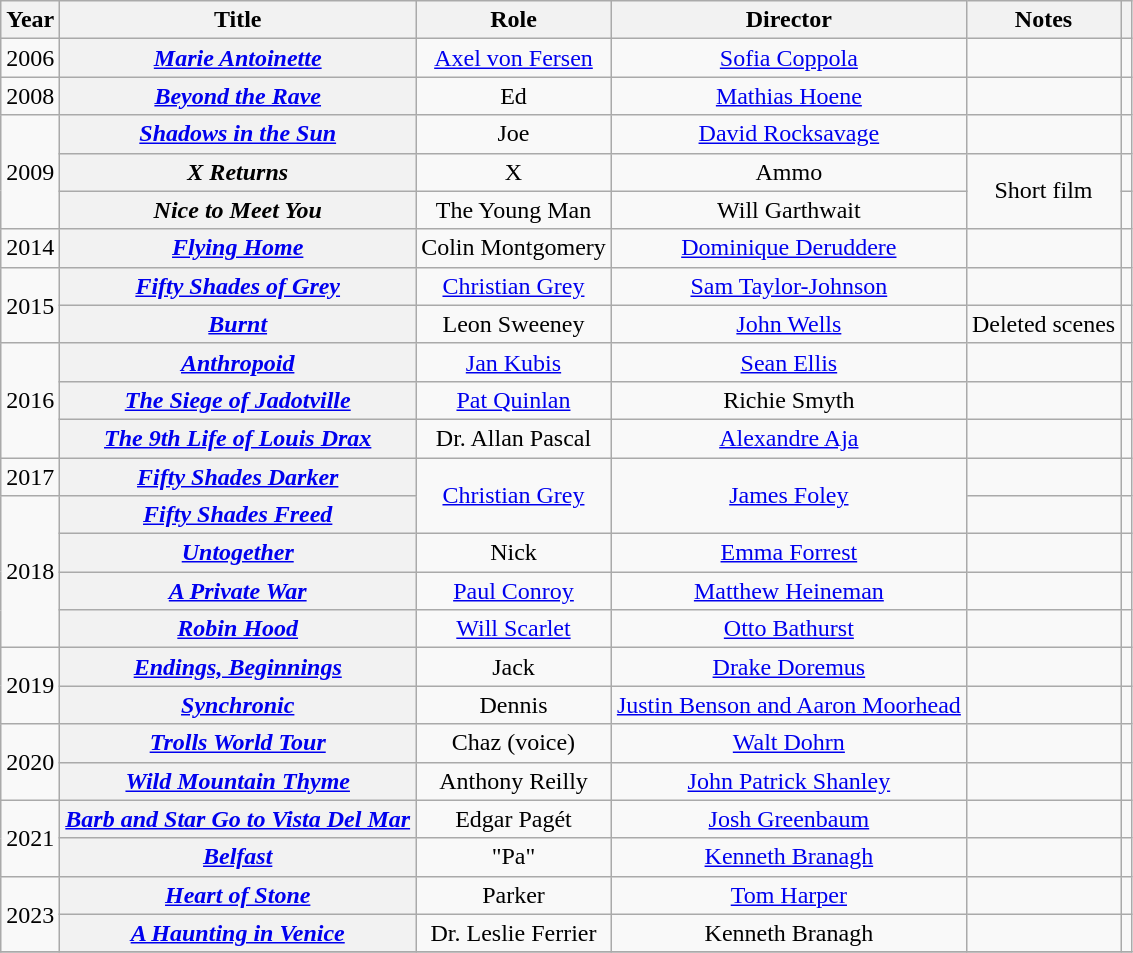<table class="wikitable plainrowheaders unsortable" style=text-align:center>
<tr>
<th scope="col">Year </th>
<th scope="col">Title</th>
<th scope="col">Role</th>
<th scope="col">Director</th>
<th scope="col" class="unsortable">Notes</th>
<th scope="col" class="unsortable"></th>
</tr>
<tr>
<td>2006</td>
<th scope="row"><em><a href='#'>Marie Antoinette</a></em></th>
<td><a href='#'>Axel von Fersen</a></td>
<td><a href='#'>Sofia Coppola</a></td>
<td></td>
<td></td>
</tr>
<tr>
<td>2008</td>
<th scope="row"><em><a href='#'>Beyond the Rave</a></em></th>
<td>Ed</td>
<td><a href='#'>Mathias Hoene</a></td>
<td></td>
<td></td>
</tr>
<tr>
<td rowspan="3">2009</td>
<th scope="row"><em><a href='#'>Shadows in the Sun</a></em></th>
<td>Joe</td>
<td><a href='#'>David Rocksavage</a></td>
<td></td>
<td></td>
</tr>
<tr>
<th scope="row"><em>X Returns</em></th>
<td>X</td>
<td>Ammo</td>
<td rowspan="2">Short film</td>
<td></td>
</tr>
<tr>
<th scope="row"><em>Nice to Meet You</em></th>
<td>The Young Man</td>
<td>Will Garthwait</td>
<td></td>
</tr>
<tr>
<td>2014</td>
<th scope="row"><em><a href='#'>Flying Home</a></em></th>
<td>Colin Montgomery</td>
<td><a href='#'>Dominique Deruddere</a></td>
<td></td>
<td></td>
</tr>
<tr>
<td rowspan="2">2015</td>
<th scope="row"><em><a href='#'>Fifty Shades of Grey</a></em></th>
<td><a href='#'>Christian Grey</a></td>
<td><a href='#'>Sam Taylor-Johnson</a></td>
<td></td>
<td></td>
</tr>
<tr>
<th scope="row"><em><a href='#'>Burnt</a></em></th>
<td>Leon Sweeney</td>
<td><a href='#'>John Wells</a></td>
<td>Deleted scenes</td>
<td></td>
</tr>
<tr>
<td rowspan="3">2016</td>
<th scope="row"><em><a href='#'>Anthropoid</a></em></th>
<td><a href='#'>Jan Kubis</a></td>
<td><a href='#'>Sean Ellis</a></td>
<td></td>
<td></td>
</tr>
<tr>
<th scope="row"><em><a href='#'>The Siege of Jadotville</a></em></th>
<td><a href='#'>Pat Quinlan</a></td>
<td>Richie Smyth</td>
<td></td>
<td></td>
</tr>
<tr>
<th scope="row"><em><a href='#'>The 9th Life of Louis Drax</a></em></th>
<td>Dr. Allan Pascal</td>
<td><a href='#'>Alexandre Aja</a></td>
<td></td>
<td></td>
</tr>
<tr>
<td>2017</td>
<th scope="row"><em><a href='#'>Fifty Shades Darker</a></em></th>
<td rowspan="2"><a href='#'>Christian Grey</a></td>
<td rowspan="2"><a href='#'>James Foley</a></td>
<td></td>
<td></td>
</tr>
<tr>
<td rowspan="4">2018</td>
<th scope="row"><em><a href='#'>Fifty Shades Freed</a></em></th>
<td></td>
<td></td>
</tr>
<tr>
<th scope="row"><em><a href='#'>Untogether</a></em></th>
<td>Nick</td>
<td><a href='#'>Emma Forrest</a></td>
<td></td>
<td></td>
</tr>
<tr>
<th scope="row"><em><a href='#'>A Private War</a></em></th>
<td><a href='#'>Paul Conroy</a></td>
<td><a href='#'>Matthew Heineman</a></td>
<td></td>
<td></td>
</tr>
<tr>
<th scope="row"><em><a href='#'>Robin Hood</a></em></th>
<td><a href='#'>Will Scarlet</a></td>
<td><a href='#'>Otto Bathurst</a></td>
<td></td>
<td></td>
</tr>
<tr>
<td rowspan="2">2019</td>
<th scope="row"><em><a href='#'>Endings, Beginnings</a></em></th>
<td>Jack</td>
<td><a href='#'>Drake Doremus</a></td>
<td></td>
<td></td>
</tr>
<tr>
<th scope="row"><em><a href='#'>Synchronic</a></em></th>
<td>Dennis</td>
<td><a href='#'>Justin Benson and Aaron Moorhead</a></td>
<td></td>
<td></td>
</tr>
<tr>
<td rowspan="2">2020</td>
<th scope="row"><em><a href='#'>Trolls World Tour</a></em></th>
<td>Chaz (voice)</td>
<td><a href='#'>Walt Dohrn</a></td>
<td></td>
<td></td>
</tr>
<tr>
<th scope="row"><em><a href='#'>Wild Mountain Thyme</a></em></th>
<td>Anthony Reilly</td>
<td><a href='#'>John Patrick Shanley</a></td>
<td></td>
<td></td>
</tr>
<tr>
<td rowspan="2">2021</td>
<th scope="row"><em><a href='#'>Barb and Star Go to Vista Del Mar</a></em></th>
<td>Edgar Pagét</td>
<td><a href='#'>Josh Greenbaum</a></td>
<td></td>
<td></td>
</tr>
<tr>
<th scope="row"><em><a href='#'>Belfast</a></em></th>
<td>"Pa"</td>
<td><a href='#'>Kenneth Branagh</a></td>
<td></td>
<td></td>
</tr>
<tr>
<td rowspan="2">2023</td>
<th scope="row"><em><a href='#'>Heart of Stone</a></em></th>
<td>Parker</td>
<td><a href='#'>Tom Harper</a></td>
<td></td>
<td></td>
</tr>
<tr>
<th scope="row"><em><a href='#'>A Haunting in Venice</a></em></th>
<td>Dr. Leslie Ferrier</td>
<td>Kenneth Branagh</td>
<td></td>
<td></td>
</tr>
<tr>
</tr>
</table>
